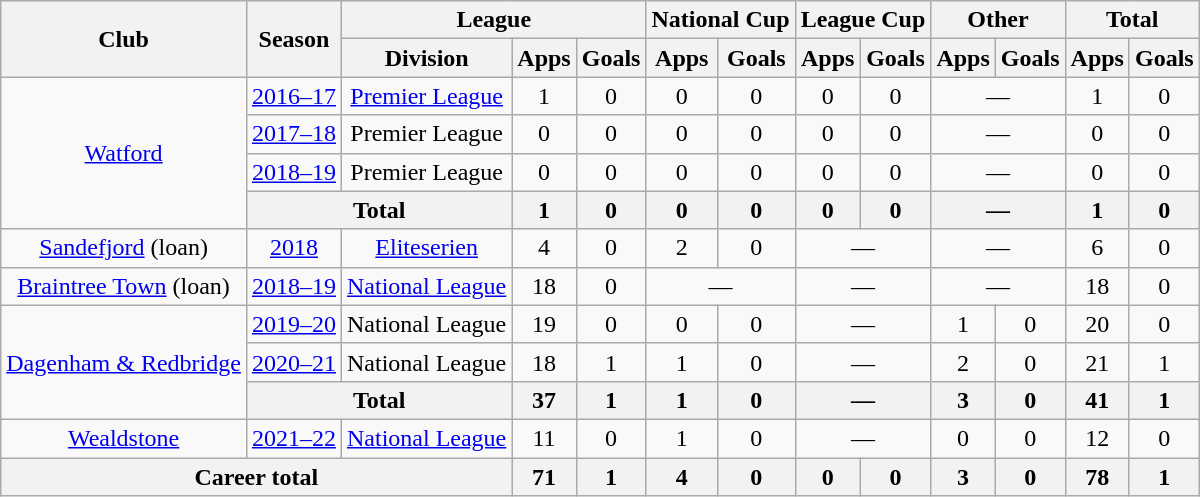<table class=wikitable style=text-align:center>
<tr>
<th rowspan=2>Club</th>
<th rowspan=2>Season</th>
<th colspan=3>League</th>
<th colspan=2>National Cup</th>
<th colspan=2>League Cup</th>
<th colspan=2>Other</th>
<th colspan=2>Total</th>
</tr>
<tr>
<th>Division</th>
<th>Apps</th>
<th>Goals</th>
<th>Apps</th>
<th>Goals</th>
<th>Apps</th>
<th>Goals</th>
<th>Apps</th>
<th>Goals</th>
<th>Apps</th>
<th>Goals</th>
</tr>
<tr>
<td rowspan="4"><a href='#'>Watford</a></td>
<td><a href='#'>2016–17</a></td>
<td><a href='#'>Premier League</a></td>
<td>1</td>
<td>0</td>
<td>0</td>
<td>0</td>
<td>0</td>
<td>0</td>
<td colspan=2>—</td>
<td>1</td>
<td>0</td>
</tr>
<tr>
<td><a href='#'>2017–18</a></td>
<td>Premier League</td>
<td>0</td>
<td>0</td>
<td>0</td>
<td>0</td>
<td>0</td>
<td>0</td>
<td colspan=2>—</td>
<td>0</td>
<td>0</td>
</tr>
<tr>
<td><a href='#'>2018–19</a></td>
<td>Premier League</td>
<td>0</td>
<td>0</td>
<td>0</td>
<td>0</td>
<td>0</td>
<td>0</td>
<td colspan=2>—</td>
<td>0</td>
<td>0</td>
</tr>
<tr>
<th colspan="2"><strong>Total</strong></th>
<th>1</th>
<th>0</th>
<th>0</th>
<th>0</th>
<th>0</th>
<th>0</th>
<th colspan=2>—</th>
<th>1</th>
<th>0</th>
</tr>
<tr>
<td><a href='#'>Sandefjord</a> (loan)</td>
<td><a href='#'>2018</a></td>
<td><a href='#'>Eliteserien</a></td>
<td>4</td>
<td>0</td>
<td>2</td>
<td>0</td>
<td colspan=2>—</td>
<td colspan=2>—</td>
<td>6</td>
<td>0</td>
</tr>
<tr>
<td><a href='#'>Braintree Town</a> (loan)</td>
<td><a href='#'>2018–19</a></td>
<td><a href='#'>National League</a></td>
<td>18</td>
<td>0</td>
<td colspan=2>—</td>
<td colspan=2>—</td>
<td colspan=2>—</td>
<td>18</td>
<td>0</td>
</tr>
<tr>
<td rowspan="3"><a href='#'>Dagenham & Redbridge</a></td>
<td><a href='#'>2019–20</a></td>
<td>National League</td>
<td>19</td>
<td>0</td>
<td>0</td>
<td>0</td>
<td colspan=2>—</td>
<td>1</td>
<td>0</td>
<td>20</td>
<td>0</td>
</tr>
<tr>
<td><a href='#'>2020–21</a></td>
<td>National League</td>
<td>18</td>
<td>1</td>
<td>1</td>
<td>0</td>
<td colspan=2>—</td>
<td>2</td>
<td>0</td>
<td>21</td>
<td>1</td>
</tr>
<tr>
<th colspan="2"><strong>Total</strong></th>
<th>37</th>
<th>1</th>
<th>1</th>
<th>0</th>
<th colspan=2>—</th>
<th>3</th>
<th>0</th>
<th>41</th>
<th>1</th>
</tr>
<tr>
<td><a href='#'>Wealdstone</a></td>
<td><a href='#'>2021–22</a></td>
<td><a href='#'>National League</a></td>
<td>11</td>
<td>0</td>
<td>1</td>
<td>0</td>
<td colspan=2>—</td>
<td>0</td>
<td>0</td>
<td>12</td>
<td>0</td>
</tr>
<tr>
<th colspan="3">Career total</th>
<th>71</th>
<th>1</th>
<th>4</th>
<th>0</th>
<th>0</th>
<th>0</th>
<th>3</th>
<th>0</th>
<th>78</th>
<th>1</th>
</tr>
</table>
